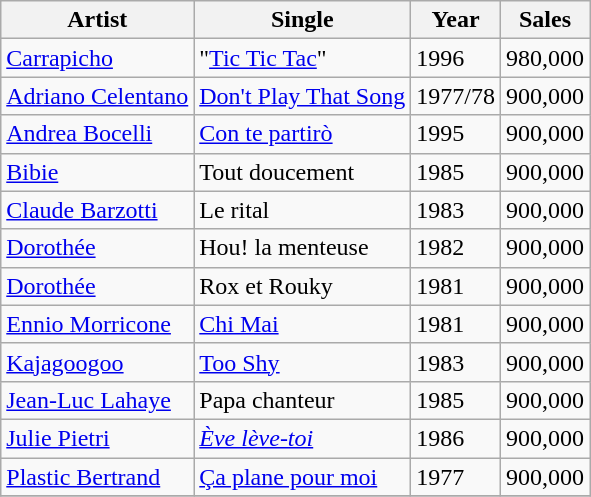<table class="wikitable sortable">
<tr>
<th>Artist</th>
<th>Single</th>
<th>Year</th>
<th>Sales</th>
</tr>
<tr>
<td><a href='#'>Carrapicho</a></td>
<td>"<a href='#'>Tic Tic Tac</a>"</td>
<td>1996</td>
<td>980,000</td>
</tr>
<tr>
<td><a href='#'>Adriano Celentano</a></td>
<td><a href='#'>Don't Play That Song</a></td>
<td>1977/78</td>
<td>900,000</td>
</tr>
<tr>
<td><a href='#'>Andrea Bocelli</a></td>
<td><a href='#'>Con te partirò</a></td>
<td>1995</td>
<td>900,000</td>
</tr>
<tr>
<td><a href='#'>Bibie</a></td>
<td>Tout doucement</td>
<td>1985</td>
<td>900,000</td>
</tr>
<tr>
<td><a href='#'>Claude Barzotti</a></td>
<td>Le rital</td>
<td>1983</td>
<td>900,000</td>
</tr>
<tr>
<td><a href='#'>Dorothée</a></td>
<td>Hou! la menteuse</td>
<td>1982</td>
<td>900,000</td>
</tr>
<tr>
<td><a href='#'>Dorothée</a></td>
<td>Rox et Rouky</td>
<td>1981</td>
<td>900,000</td>
</tr>
<tr>
<td><a href='#'>Ennio Morricone</a></td>
<td><a href='#'>Chi Mai</a></td>
<td>1981</td>
<td>900,000</td>
</tr>
<tr>
<td><a href='#'>Kajagoogoo</a></td>
<td><a href='#'>Too Shy</a></td>
<td>1983</td>
<td>900,000</td>
</tr>
<tr>
<td><a href='#'>Jean-Luc Lahaye</a></td>
<td>Papa chanteur</td>
<td>1985</td>
<td>900,000</td>
</tr>
<tr>
<td><a href='#'>Julie Pietri</a></td>
<td><em><a href='#'>Ève lève-toi</a></em></td>
<td>1986</td>
<td>900,000</td>
</tr>
<tr>
<td><a href='#'>Plastic Bertrand</a></td>
<td><a href='#'>Ça plane pour moi</a></td>
<td>1977</td>
<td>900,000</td>
</tr>
<tr>
</tr>
</table>
